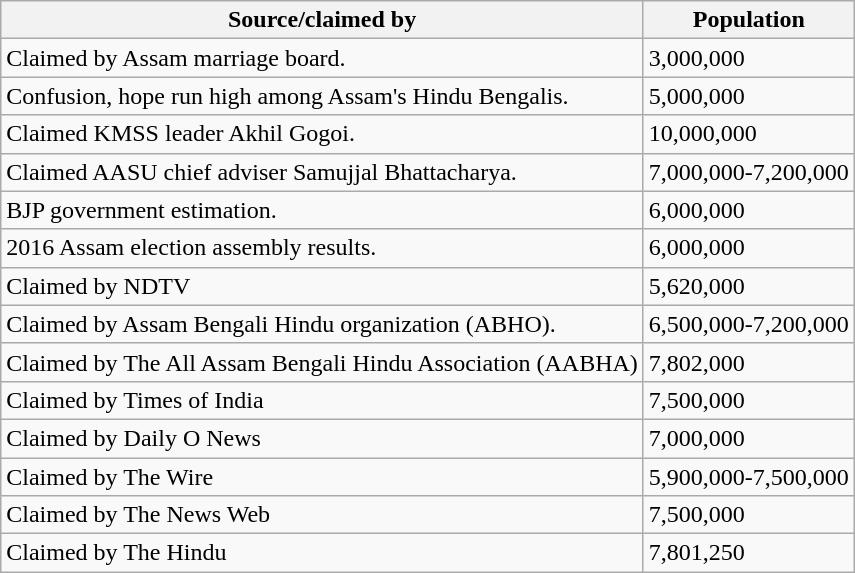<table class="wikitable">
<tr>
<th>Source/claimed by</th>
<th>Population</th>
</tr>
<tr>
<td>Claimed by Assam marriage board.</td>
<td>3,000,000</td>
</tr>
<tr>
<td>Confusion, hope run high among Assam's Hindu Bengalis.</td>
<td>5,000,000</td>
</tr>
<tr>
<td>Claimed KMSS leader Akhil Gogoi.</td>
<td>10,000,000</td>
</tr>
<tr>
<td>Claimed AASU chief adviser Samujjal Bhattacharya.</td>
<td>7,000,000-7,200,000</td>
</tr>
<tr>
<td>BJP government estimation.</td>
<td>6,000,000</td>
</tr>
<tr>
<td>2016 Assam election assembly results.</td>
<td>6,000,000</td>
</tr>
<tr>
<td>Claimed by NDTV</td>
<td>5,620,000</td>
</tr>
<tr>
<td>Claimed by Assam Bengali Hindu organization (ABHO).</td>
<td>6,500,000-7,200,000</td>
</tr>
<tr>
<td>Claimed by The All Assam Bengali Hindu Association (AABHA)</td>
<td>7,802,000</td>
</tr>
<tr>
<td>Claimed by Times of India</td>
<td>7,500,000</td>
</tr>
<tr>
<td>Claimed by Daily O News</td>
<td>7,000,000</td>
</tr>
<tr>
<td>Claimed by The Wire</td>
<td>5,900,000-7,500,000</td>
</tr>
<tr>
<td>Claimed by The News Web </td>
<td>7,500,000</td>
</tr>
<tr>
<td>Claimed by The Hindu </td>
<td>7,801,250</td>
</tr>
</table>
